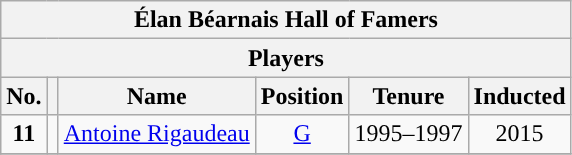<table class="wikitable sortable" style="text-align:center">
<tr>
<th colspan="6">Élan Béarnais Hall of Famers</th>
</tr>
<tr>
<th colspan="6">Players</th>
</tr>
<tr>
<th>No.</th>
<th></th>
<th>Name</th>
<th>Position</th>
<th>Tenure</th>
<th>Inducted</th>
</tr>
<tr>
<td><strong>11</strong></td>
<td></td>
<td><a href='#'>Antoine Rigaudeau</a></td>
<td><a href='#'>G</a></td>
<td>1995–1997</td>
<td>2015</td>
</tr>
<tr>
</tr>
</table>
